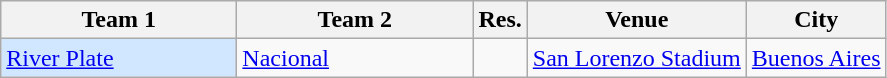<table class=wikitable>
<tr>
<th width=150px>Team 1</th>
<th width=150px>Team 2</th>
<th>Res.</th>
<th>Venue</th>
<th>City</th>
</tr>
<tr>
<td bgcolor= #d0e7ff> <a href='#'>River Plate</a></td>
<td> <a href='#'>Nacional</a></td>
<td></td>
<td><a href='#'>San Lorenzo Stadium</a></td>
<td><a href='#'>Buenos Aires</a></td>
</tr>
</table>
